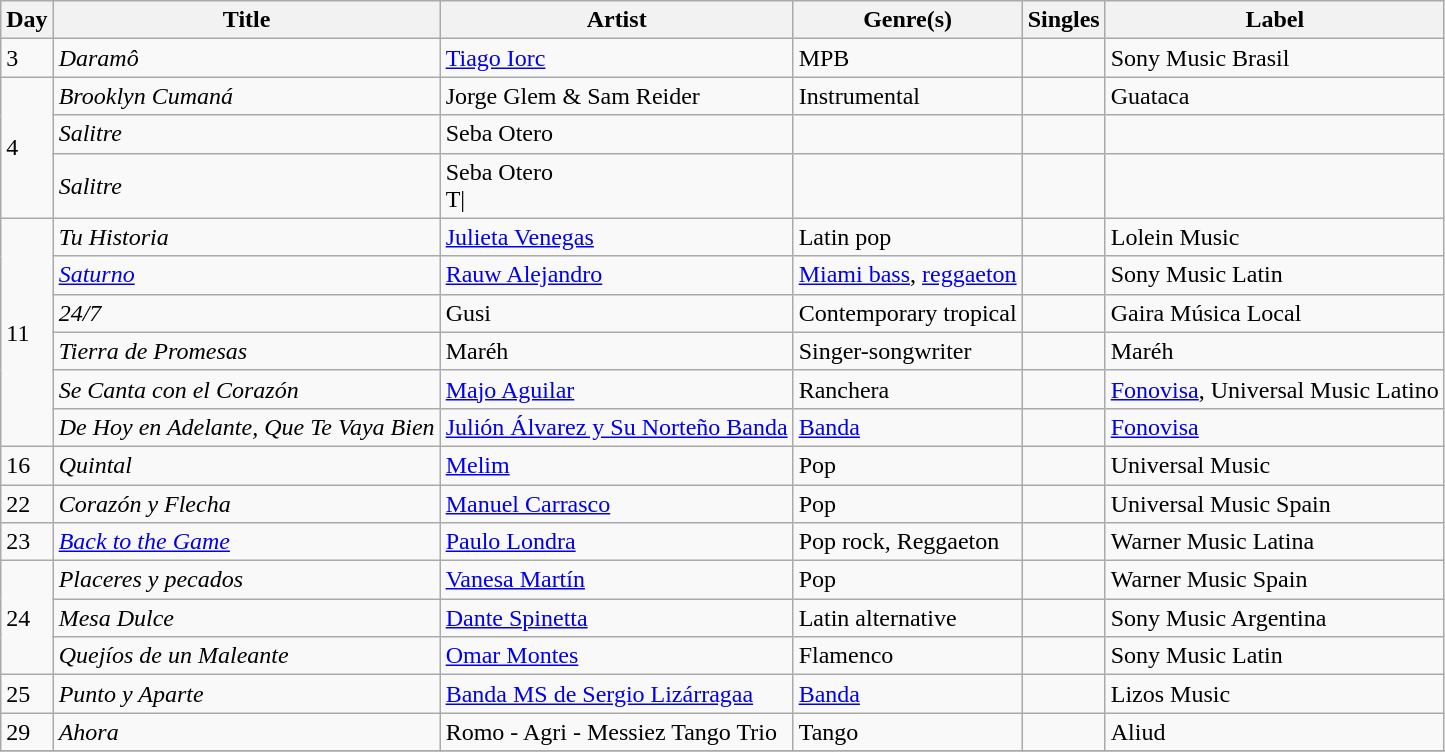<table class="wikitable sortable" style="text-align: left;">
<tr>
<th>Day</th>
<th>Title</th>
<th>Artist</th>
<th>Genre(s)</th>
<th>Singles</th>
<th>Label</th>
</tr>
<tr>
<td>3</td>
<td><em>Daramô </em></td>
<td><a href='#'>Tiago Iorc</a></td>
<td>MPB</td>
<td></td>
<td>Sony Music Brasil</td>
</tr>
<tr>
<td rowspan="3">4</td>
<td><em>Brooklyn Cumaná</em></td>
<td>Jorge Glem & Sam Reider</td>
<td>Instrumental</td>
<td></td>
<td>Guataca</td>
</tr>
<tr>
<td><em>Salitre</em></td>
<td>Seba Otero</td>
<td></td>
<td></td>
<td></td>
</tr>
<tr>
<td><em>Salitre</em></td>
<td>Seba Otero<br>T|</td>
<td></td>
<td></td>
</tr>
<tr>
<td rowspan="6">11</td>
<td><em>Tu Historia</em></td>
<td><a href='#'>Julieta Venegas</a></td>
<td>Latin pop</td>
<td></td>
<td>Lolein Music</td>
</tr>
<tr>
<td><em><a href='#'>Saturno</a></em></td>
<td><a href='#'>Rauw Alejandro</a></td>
<td><a href='#'>Miami bass</a>, <a href='#'>reggaeton</a></td>
<td></td>
<td>Sony Music Latin</td>
</tr>
<tr>
<td><em>24/7</em></td>
<td>Gusi</td>
<td>Contemporary tropical</td>
<td></td>
<td>Gaira Música Local</td>
</tr>
<tr>
<td><em>Tierra de Promesas</em></td>
<td>Maréh</td>
<td>Singer-songwriter</td>
<td></td>
<td>Maréh</td>
</tr>
<tr>
<td><em>Se Canta con el Corazón</em></td>
<td><a href='#'>Majo Aguilar</a></td>
<td>Ranchera</td>
<td></td>
<td><a href='#'>Fonovisa</a>, Universal Music Latino</td>
</tr>
<tr>
<td><em>De Hoy en Adelante, Que Te Vaya Bien</em></td>
<td><a href='#'>Julión Álvarez y Su Norteño Banda</a></td>
<td><a href='#'>Banda</a></td>
<td></td>
<td><a href='#'>Fonovisa</a></td>
</tr>
<tr>
<td>16</td>
<td><em>Quintal </em></td>
<td><a href='#'>Melim</a></td>
<td>Pop</td>
<td></td>
<td>Universal Music</td>
</tr>
<tr>
<td>22</td>
<td><em>Corazón y Flecha</em></td>
<td><a href='#'>Manuel Carrasco</a></td>
<td>Pop</td>
<td></td>
<td>Universal Music Spain</td>
</tr>
<tr>
<td>23</td>
<td><em><a href='#'>Back to the Game</a></em></td>
<td><a href='#'>Paulo Londra</a></td>
<td>Pop rock, Reggaeton</td>
<td></td>
<td>Warner Music Latina</td>
</tr>
<tr>
<td rowspan="3">24</td>
<td><em>Placeres y pecados</em></td>
<td><a href='#'>Vanesa Martín</a></td>
<td>Pop</td>
<td></td>
<td>Warner Music Spain</td>
</tr>
<tr>
<td><em>Mesa Dulce </em></td>
<td><a href='#'>Dante Spinetta</a></td>
<td>Latin alternative</td>
<td></td>
<td>Sony Music Argentina</td>
</tr>
<tr>
<td><em>Quejíos de un Maleante </em></td>
<td><a href='#'>Omar Montes</a></td>
<td>Flamenco</td>
<td></td>
<td>Sony Music Latin</td>
</tr>
<tr>
<td>25</td>
<td><em>Punto y Aparte</em></td>
<td><a href='#'>Banda MS de Sergio Lizárragaa</a></td>
<td><a href='#'>Banda</a></td>
<td></td>
<td>Lizos Music</td>
</tr>
<tr>
<td>29</td>
<td><em>Ahora </em></td>
<td>Romo - Agri - Messiez Tango Trio</td>
<td>Tango</td>
<td></td>
<td>Aliud</td>
</tr>
<tr>
</tr>
</table>
